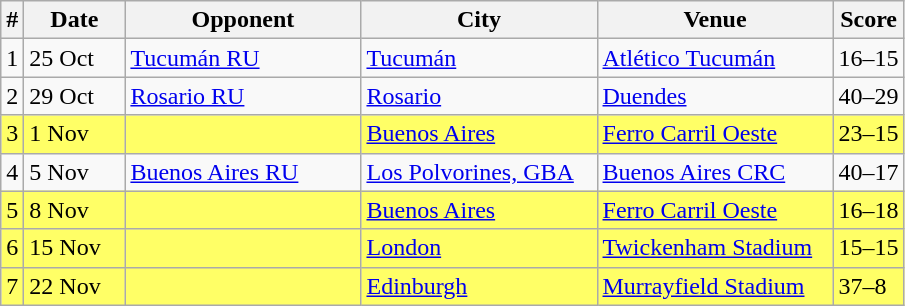<table class="wikitable sortable">
<tr>
<th>#</th>
<th width=60px>Date</th>
<th width=150px>Opponent</th>
<th width=150px>City</th>
<th width=150px>Venue</th>
<th width=40px>Score</th>
</tr>
<tr>
<td>1</td>
<td>25 Oct</td>
<td><a href='#'>Tucumán RU</a></td>
<td><a href='#'>Tucumán</a></td>
<td><a href='#'>Atlético Tucumán</a></td>
<td>16–15</td>
</tr>
<tr>
<td>2</td>
<td>29 Oct</td>
<td><a href='#'>Rosario RU</a></td>
<td><a href='#'>Rosario</a></td>
<td><a href='#'>Duendes</a></td>
<td>40–29</td>
</tr>
<tr bgcolor=#ffff66>
<td>3</td>
<td>1 Nov</td>
<td></td>
<td><a href='#'>Buenos Aires</a></td>
<td><a href='#'>Ferro Carril Oeste</a></td>
<td>23–15</td>
</tr>
<tr>
<td>4</td>
<td>5 Nov</td>
<td><a href='#'>Buenos Aires RU</a></td>
<td><a href='#'>Los Polvorines, GBA</a></td>
<td><a href='#'>Buenos Aires CRC</a></td>
<td>40–17</td>
</tr>
<tr bgcolor=#ffff66>
<td>5</td>
<td>8 Nov</td>
<td></td>
<td><a href='#'>Buenos Aires</a></td>
<td><a href='#'>Ferro Carril Oeste</a></td>
<td>16–18</td>
</tr>
<tr bgcolor=#ffff66>
<td>6</td>
<td>15 Nov</td>
<td></td>
<td><a href='#'>London</a></td>
<td><a href='#'>Twickenham Stadium</a></td>
<td>15–15</td>
</tr>
<tr bgcolor=#ffff66>
<td>7</td>
<td>22 Nov</td>
<td></td>
<td><a href='#'>Edinburgh</a></td>
<td><a href='#'>Murrayfield Stadium</a></td>
<td>37–8</td>
</tr>
</table>
